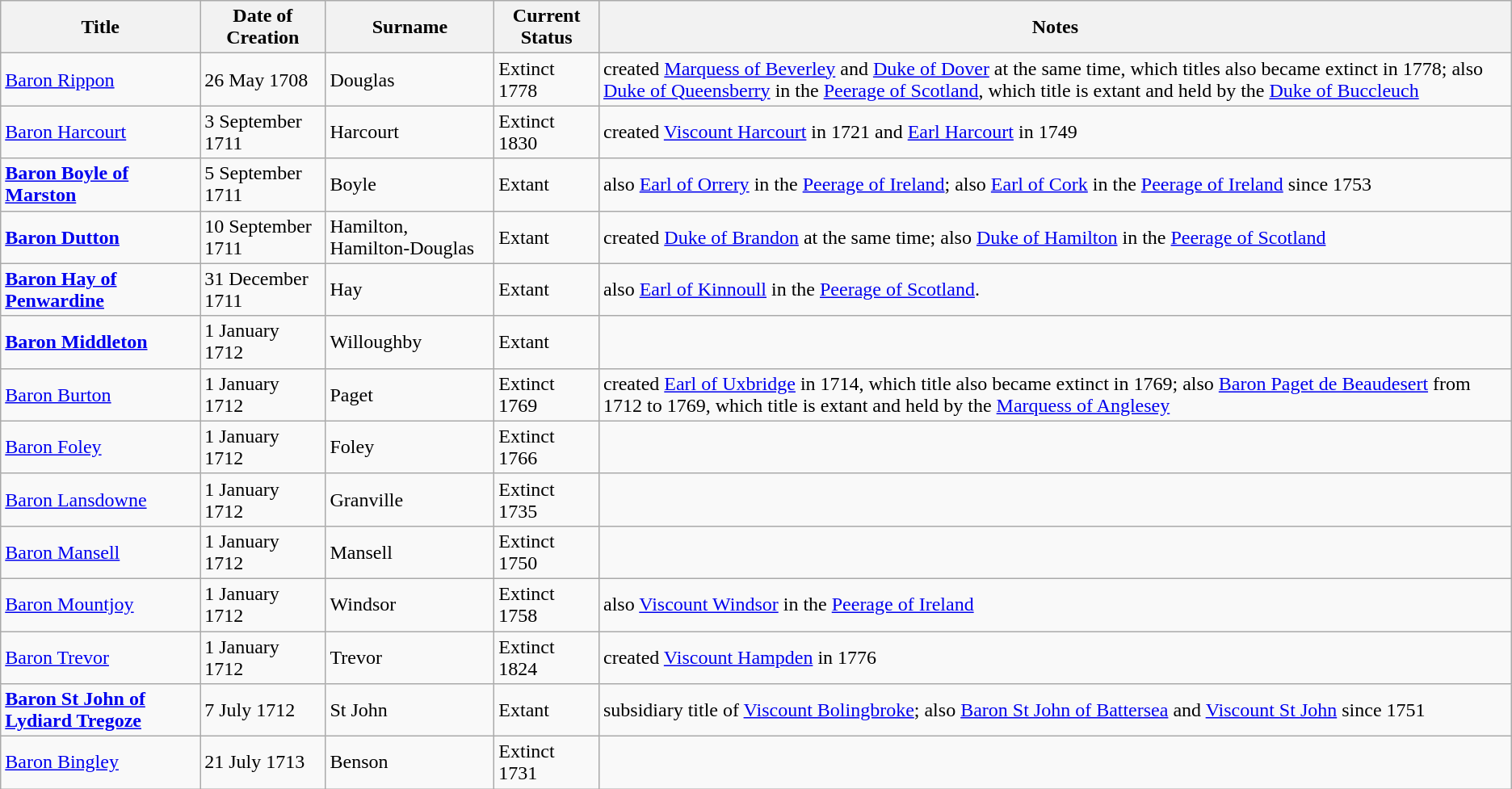<table class="wikitable sortable">
<tr>
<th>Title</th>
<th>Date of Creation</th>
<th>Surname</th>
<th>Current Status</th>
<th>Notes</th>
</tr>
<tr>
<td><a href='#'>Baron Rippon</a></td>
<td>26 May 1708</td>
<td>Douglas</td>
<td>Extinct 1778</td>
<td>created <a href='#'>Marquess of Beverley</a> and <a href='#'>Duke of Dover</a> at the same time, which titles also became extinct in 1778; also <a href='#'>Duke of Queensberry</a> in the <a href='#'>Peerage of Scotland</a>, which title is extant and held by the <a href='#'>Duke of Buccleuch</a></td>
</tr>
<tr>
<td><a href='#'>Baron Harcourt</a></td>
<td>3 September 1711</td>
<td>Harcourt</td>
<td>Extinct 1830</td>
<td>created <a href='#'>Viscount Harcourt</a> in 1721 and <a href='#'>Earl Harcourt</a> in 1749</td>
</tr>
<tr>
<td><strong><a href='#'>Baron Boyle of Marston</a></strong></td>
<td>5 September 1711</td>
<td>Boyle</td>
<td>Extant</td>
<td>also <a href='#'>Earl of Orrery</a> in the <a href='#'>Peerage of Ireland</a>; also <a href='#'>Earl of Cork</a> in the <a href='#'>Peerage of Ireland</a> since 1753</td>
</tr>
<tr>
<td><strong><a href='#'>Baron Dutton</a></strong></td>
<td>10 September 1711</td>
<td>Hamilton, Hamilton-Douglas</td>
<td>Extant</td>
<td>created <a href='#'>Duke of Brandon</a> at the same time; also <a href='#'>Duke of Hamilton</a> in the <a href='#'>Peerage of Scotland</a></td>
</tr>
<tr>
<td><strong><a href='#'>Baron Hay of Penwardine</a></strong></td>
<td>31 December 1711</td>
<td>Hay</td>
<td>Extant</td>
<td>also <a href='#'>Earl of Kinnoull</a> in the <a href='#'>Peerage of Scotland</a>.</td>
</tr>
<tr>
<td><strong><a href='#'>Baron Middleton</a></strong></td>
<td>1 January 1712</td>
<td>Willoughby</td>
<td>Extant</td>
<td></td>
</tr>
<tr>
<td><a href='#'>Baron Burton</a></td>
<td>1 January 1712</td>
<td>Paget</td>
<td>Extinct 1769</td>
<td>created <a href='#'>Earl of Uxbridge</a> in 1714, which title also became extinct in 1769; also <a href='#'>Baron Paget de Beaudesert</a> from 1712 to 1769, which title is extant and held by the <a href='#'>Marquess of Anglesey</a></td>
</tr>
<tr>
<td><a href='#'>Baron Foley</a></td>
<td>1 January 1712</td>
<td>Foley</td>
<td>Extinct 1766</td>
<td></td>
</tr>
<tr>
<td><a href='#'>Baron Lansdowne</a></td>
<td>1 January 1712</td>
<td>Granville</td>
<td>Extinct 1735</td>
<td></td>
</tr>
<tr>
<td><a href='#'>Baron Mansell</a></td>
<td>1 January 1712</td>
<td>Mansell</td>
<td>Extinct 1750</td>
<td></td>
</tr>
<tr>
<td><a href='#'>Baron Mountjoy</a></td>
<td>1 January 1712</td>
<td>Windsor</td>
<td>Extinct 1758</td>
<td>also <a href='#'>Viscount Windsor</a> in the <a href='#'>Peerage of Ireland</a></td>
</tr>
<tr>
<td><a href='#'>Baron Trevor</a></td>
<td>1 January 1712</td>
<td>Trevor</td>
<td>Extinct 1824</td>
<td>created <a href='#'>Viscount Hampden</a> in 1776</td>
</tr>
<tr>
<td><strong><a href='#'>Baron St John of Lydiard Tregoze</a></strong></td>
<td>7 July 1712</td>
<td>St John</td>
<td>Extant</td>
<td>subsidiary title of <a href='#'>Viscount Bolingbroke</a>; also <a href='#'>Baron St John of Battersea</a> and <a href='#'>Viscount St John</a> since 1751</td>
</tr>
<tr>
<td><a href='#'>Baron Bingley</a></td>
<td>21 July 1713</td>
<td>Benson</td>
<td>Extinct 1731</td>
<td></td>
</tr>
</table>
